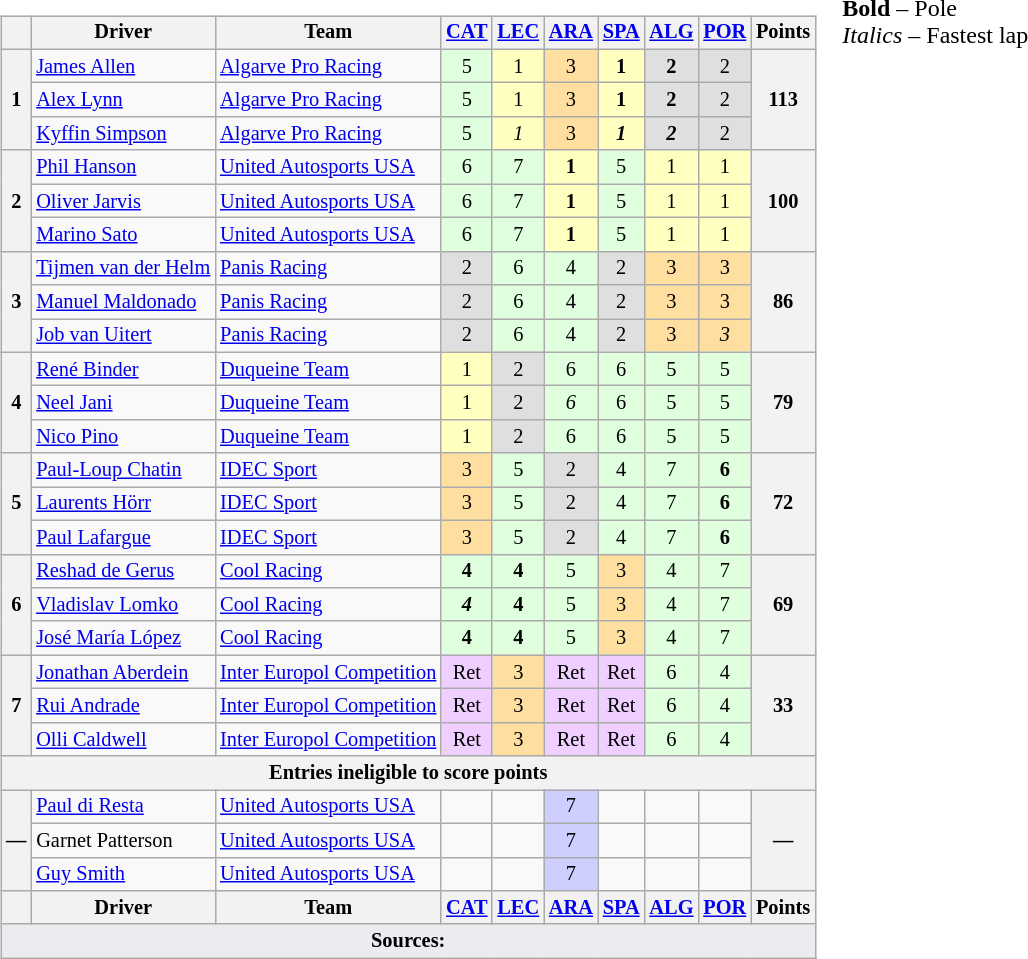<table>
<tr>
<td><br><table class="wikitable" style="font-size:85%; text-align:center;">
<tr>
<th></th>
<th>Driver</th>
<th>Team</th>
<th><a href='#'>CAT</a><br></th>
<th><a href='#'>LEC</a><br></th>
<th><a href='#'>ARA</a><br></th>
<th><a href='#'>SPA</a><br></th>
<th><a href='#'>ALG</a><br></th>
<th><a href='#'>POR</a><br></th>
<th>Points</th>
</tr>
<tr>
<th rowspan=3>1</th>
<td align="left"> <a href='#'>James Allen</a></td>
<td align="left"> <a href='#'>Algarve Pro Racing</a></td>
<td style="background:#DFFFDF;">5</td>
<td style="background:#FFFFBF;">1</td>
<td style="background:#FFDF9F;">3</td>
<td style="background:#FFFFBF;"><strong>1</strong></td>
<td style="background:#DFDFDF;"><strong>2</strong></td>
<td style="background:#DFDFDF;">2</td>
<th rowspan=3>113</th>
</tr>
<tr>
<td align="left"> <a href='#'>Alex Lynn</a></td>
<td align="left"> <a href='#'>Algarve Pro Racing</a></td>
<td style="background:#DFFFDF;">5</td>
<td style="background:#FFFFBF;">1</td>
<td style="background:#FFDF9F;">3</td>
<td style="background:#FFFFBF;"><strong>1</strong></td>
<td style="background:#DFDFDF;"><strong>2</strong></td>
<td style="background:#DFDFDF;">2</td>
</tr>
<tr>
<td align="left"> <a href='#'>Kyffin Simpson</a></td>
<td align="left"> <a href='#'>Algarve Pro Racing</a></td>
<td style="background:#DFFFDF;">5</td>
<td style="background:#FFFFBF;"><em>1</em></td>
<td style="background:#FFDF9F;">3</td>
<td style="background:#FFFFBF;"><strong><em>1</em></strong></td>
<td style="background:#DFDFDF;"><strong><em>2</em></strong></td>
<td style="background:#DFDFDF;">2</td>
</tr>
<tr>
<th rowspan=3>2</th>
<td align="left"> <a href='#'>Phil Hanson</a></td>
<td align="left"> <a href='#'>United Autosports USA</a></td>
<td style="background:#DFFFDF;">6</td>
<td style="background:#DFFFDF;">7</td>
<td style="background:#FFFFBF;"><strong>1</strong></td>
<td style="background:#DFFFDF;">5</td>
<td style="background:#FFFFBF;">1</td>
<td style="background:#FFFFBF;">1</td>
<th rowspan=3>100</th>
</tr>
<tr>
<td align="left"> <a href='#'>Oliver Jarvis</a></td>
<td align="left"> <a href='#'>United Autosports USA</a></td>
<td style="background:#DFFFDF;">6</td>
<td style="background:#DFFFDF;">7</td>
<td style="background:#FFFFBF;"><strong>1</strong></td>
<td style="background:#DFFFDF;">5</td>
<td style="background:#FFFFBF;">1</td>
<td style="background:#FFFFBF;">1</td>
</tr>
<tr>
<td align="left"> <a href='#'>Marino Sato</a></td>
<td align="left"> <a href='#'>United Autosports USA</a></td>
<td style="background:#DFFFDF;">6</td>
<td style="background:#DFFFDF;">7</td>
<td style="background:#FFFFBF;"><strong>1</strong></td>
<td style="background:#DFFFDF;">5</td>
<td style="background:#FFFFBF;">1</td>
<td style="background:#FFFFBF;">1</td>
</tr>
<tr>
<th rowspan=3>3</th>
<td align="left"> <a href='#'>Tijmen van der Helm</a></td>
<td align="left"> <a href='#'>Panis Racing</a></td>
<td style="background:#DFDFDF;">2</td>
<td style="background:#DFFFDF;">6</td>
<td style="background:#DFFFDF;">4</td>
<td style="background:#DFDFDF;">2</td>
<td style="background:#FFDF9F;">3</td>
<td style="background:#FFDF9F;">3</td>
<th rowspan=3>86</th>
</tr>
<tr>
<td align="left"> <a href='#'>Manuel Maldonado</a></td>
<td align="left"> <a href='#'>Panis Racing</a></td>
<td style="background:#DFDFDF;">2</td>
<td style="background:#DFFFDF;">6</td>
<td style="background:#DFFFDF;">4</td>
<td style="background:#DFDFDF;">2</td>
<td style="background:#FFDF9F;">3</td>
<td style="background:#FFDF9F;">3</td>
</tr>
<tr>
<td align="left"> <a href='#'>Job van Uitert</a></td>
<td align="left"> <a href='#'>Panis Racing</a></td>
<td style="background:#DFDFDF;">2</td>
<td style="background:#DFFFDF;">6</td>
<td style="background:#DFFFDF;">4</td>
<td style="background:#DFDFDF;">2</td>
<td style="background:#FFDF9F;">3</td>
<td style="background:#FFDF9F;"><em>3</em></td>
</tr>
<tr>
<th rowspan=3>4</th>
<td align="left"> <a href='#'>René Binder</a></td>
<td align="left"> <a href='#'>Duqueine Team</a></td>
<td style="background:#FFFFBF;">1</td>
<td style="background:#DFDFDF;">2</td>
<td style="background:#DFFFDF;">6</td>
<td style="background:#DFFFDF;">6</td>
<td style="background:#DFFFDF;">5</td>
<td style="background:#DFFFDF;">5</td>
<th rowspan=3>79</th>
</tr>
<tr>
<td align="left"> <a href='#'>Neel Jani</a></td>
<td align="left"> <a href='#'>Duqueine Team</a></td>
<td style="background:#FFFFBF;">1</td>
<td style="background:#DFDFDF;">2</td>
<td style="background:#DFFFDF;"><em>6</em></td>
<td style="background:#DFFFDF;">6</td>
<td style="background:#DFFFDF;">5</td>
<td style="background:#DFFFDF;">5</td>
</tr>
<tr>
<td align="left"> <a href='#'>Nico Pino</a></td>
<td align="left"> <a href='#'>Duqueine Team</a></td>
<td style="background:#FFFFBF;">1</td>
<td style="background:#DFDFDF;">2</td>
<td style="background:#DFFFDF;">6</td>
<td style="background:#DFFFDF;">6</td>
<td style="background:#DFFFDF;">5</td>
<td style="background:#DFFFDF;">5</td>
</tr>
<tr>
<th rowspan=3>5</th>
<td align="left"> <a href='#'>Paul-Loup Chatin</a></td>
<td align="left"> <a href='#'>IDEC Sport</a></td>
<td style="background:#FFDF9F;">3</td>
<td style="background:#DFFFDF;">5</td>
<td style="background:#DFDFDF;">2</td>
<td style="background:#DFFFDF;">4</td>
<td style="background:#DFFFDF;">7</td>
<td style="background:#DFFFDF;"><strong>6</strong></td>
<th rowspan=3>72</th>
</tr>
<tr>
<td align="left"> <a href='#'>Laurents Hörr</a></td>
<td align="left"> <a href='#'>IDEC Sport</a></td>
<td style="background:#FFDF9F;">3</td>
<td style="background:#DFFFDF;">5</td>
<td style="background:#DFDFDF;">2</td>
<td style="background:#DFFFDF;">4</td>
<td style="background:#DFFFDF;">7</td>
<td style="background:#DFFFDF;"><strong>6</strong></td>
</tr>
<tr>
<td align="left"> <a href='#'>Paul Lafargue</a></td>
<td align="left"> <a href='#'>IDEC Sport</a></td>
<td style="background:#FFDF9F;">3</td>
<td style="background:#DFFFDF;">5</td>
<td style="background:#DFDFDF;">2</td>
<td style="background:#DFFFDF;">4</td>
<td style="background:#DFFFDF;">7</td>
<td style="background:#DFFFDF;"><strong>6</strong></td>
</tr>
<tr>
<th rowspan=3>6</th>
<td align="left"> <a href='#'>Reshad de Gerus</a></td>
<td align="left"> <a href='#'>Cool Racing</a></td>
<td style="background:#DFFFDF;"><strong>4</strong></td>
<td style="background:#DFFFDF;"><strong>4</strong></td>
<td style="background:#DFFFDF;">5</td>
<td style="background:#FFDF9F;">3</td>
<td style="background:#DFFFDF;">4</td>
<td style="background:#DFFFDF;">7</td>
<th rowspan=3>69</th>
</tr>
<tr>
<td align="left"> <a href='#'>Vladislav Lomko</a></td>
<td align="left"> <a href='#'>Cool Racing</a></td>
<td style="background:#DFFFDF;"><strong><em>4</em></strong></td>
<td style="background:#DFFFDF;"><strong>4</strong></td>
<td style="background:#DFFFDF;">5</td>
<td style="background:#FFDF9F;">3</td>
<td style="background:#DFFFDF;">4</td>
<td style="background:#DFFFDF;">7</td>
</tr>
<tr>
<td align="left"> <a href='#'>José María López</a></td>
<td align="left"> <a href='#'>Cool Racing</a></td>
<td style="background:#DFFFDF;"><strong>4</strong></td>
<td style="background:#DFFFDF;"><strong>4</strong></td>
<td style="background:#DFFFDF;">5</td>
<td style="background:#FFDF9F;">3</td>
<td style="background:#DFFFDF;">4</td>
<td style="background:#DFFFDF;">7</td>
</tr>
<tr>
<th rowspan=3>7</th>
<td align="left"> <a href='#'>Jonathan Aberdein</a></td>
<td align="left"> <a href='#'>Inter Europol Competition</a></td>
<td style="background:#EFCFFF;">Ret</td>
<td style="background:#FFDF9F;">3</td>
<td style="background:#EFCFFF;">Ret</td>
<td style="background:#EFCFFF;">Ret</td>
<td style="background:#DFFFDF;">6</td>
<td style="background:#DFFFDF;">4</td>
<th rowspan=3>33</th>
</tr>
<tr>
<td align="left"> <a href='#'>Rui Andrade</a></td>
<td align="left"> <a href='#'>Inter Europol Competition</a></td>
<td style="background:#EFCFFF;">Ret</td>
<td style="background:#FFDF9F;">3</td>
<td style="background:#EFCFFF;">Ret</td>
<td style="background:#EFCFFF;">Ret</td>
<td style="background:#DFFFDF;">6</td>
<td style="background:#DFFFDF;">4</td>
</tr>
<tr>
<td align="left"> <a href='#'>Olli Caldwell</a></td>
<td align="left"> <a href='#'>Inter Europol Competition</a></td>
<td style="background:#EFCFFF;">Ret</td>
<td style="background:#FFDF9F;">3</td>
<td style="background:#EFCFFF;">Ret</td>
<td style="background:#EFCFFF;">Ret</td>
<td style="background:#DFFFDF;">6</td>
<td style="background:#DFFFDF;">4</td>
</tr>
<tr>
<th colspan="10">Entries ineligible to score points</th>
</tr>
<tr>
<th rowspan=3>—</th>
<td align="left"> <a href='#'>Paul di Resta</a></td>
<td align="left"> <a href='#'>United Autosports USA</a></td>
<td></td>
<td></td>
<td style="background:#CFCFFF;">7</td>
<td></td>
<td></td>
<td></td>
<th rowspan=3>—</th>
</tr>
<tr>
<td align="left"> Garnet Patterson</td>
<td align="left"> <a href='#'>United Autosports USA</a></td>
<td></td>
<td></td>
<td style="background:#CFCFFF;">7</td>
<td></td>
<td></td>
<td></td>
</tr>
<tr>
<td align="left"> <a href='#'>Guy Smith</a></td>
<td align="left"> <a href='#'>United Autosports USA</a></td>
<td></td>
<td></td>
<td style="background:#CFCFFF;">7</td>
<td></td>
<td></td>
<td></td>
</tr>
<tr>
<th></th>
<th>Driver</th>
<th>Team</th>
<th><a href='#'>CAT</a><br></th>
<th><a href='#'>LEC</a><br></th>
<th><a href='#'>ARA</a><br></th>
<th><a href='#'>SPA</a><br></th>
<th><a href='#'>ALG</a><br></th>
<th><a href='#'>POR</a><br></th>
<th>Points</th>
</tr>
<tr class="sortbottom">
<td colspan="10" style="background-color:#EAECF0;text-align:center"><strong>Sources:</strong></td>
</tr>
</table>
</td>
<td valign="top"><br><span><strong>Bold</strong> – Pole</span><br><span><em>Italics</em> – Fastest lap</span></td>
</tr>
</table>
